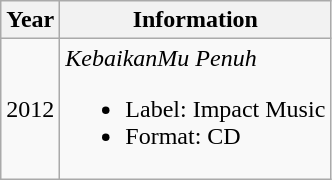<table class="wikitable">
<tr>
<th><strong>Year</strong></th>
<th><strong>Information</strong></th>
</tr>
<tr>
<td>2012</td>
<td style="text-align:left;"><em>KebaikanMu Penuh</em><br><ul><li>Label: Impact Music</li><li>Format: CD</li></ul></td>
</tr>
</table>
